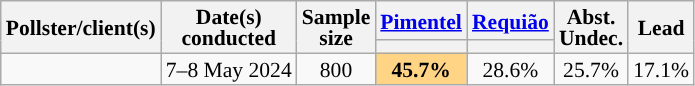<table class="wikitable" style="text-align:center;font-size:90%;line-height:14px;">
<tr>
<th rowspan="2">Pollster/client(s)</th>
<th rowspan="2">Date(s)<br>conducted</th>
<th rowspan="2">Sample<br>size</th>
<th class="unsortable" style="width:50px;"><a href='#'>Pimentel</a><br></th>
<th class="unsortable" style="width:50px;"><a href='#'>Requião</a><br></th>
<th rowspan="2">Abst.<br>Undec.</th>
<th rowspan="2">Lead</th>
</tr>
<tr>
<th data-sort-type="number" class="sortable" style="background:"></th>
<th data-sort-type="number" class="sortable" style="background:"></th>
</tr>
<tr>
<td></td>
<td>7–8 May 2024</td>
<td>800</td>
<td style="background:#ffd485;"><strong>45.7%</strong></td>
<td>28.6%</td>
<td>25.7%</td>
<td style="background:">17.1%</td>
</tr>
</table>
